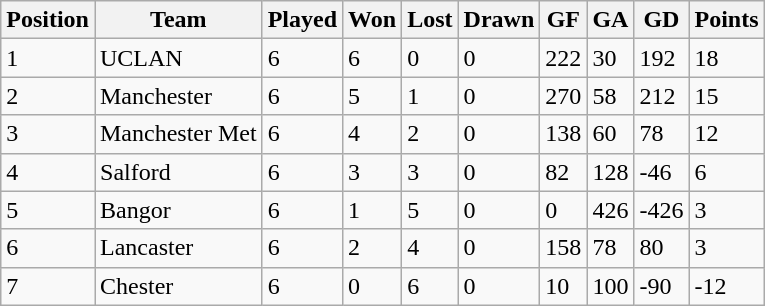<table class="wikitable">
<tr>
<th>Position</th>
<th>Team</th>
<th>Played</th>
<th>Won</th>
<th>Lost</th>
<th>Drawn</th>
<th>GF</th>
<th>GA</th>
<th>GD</th>
<th>Points</th>
</tr>
<tr>
<td>1</td>
<td>UCLAN</td>
<td>6</td>
<td>6</td>
<td>0</td>
<td>0</td>
<td>222</td>
<td>30</td>
<td>192</td>
<td>18</td>
</tr>
<tr>
<td>2</td>
<td>Manchester</td>
<td>6</td>
<td>5</td>
<td>1</td>
<td>0</td>
<td>270</td>
<td>58</td>
<td>212</td>
<td>15</td>
</tr>
<tr>
<td>3</td>
<td>Manchester Met</td>
<td>6</td>
<td>4</td>
<td>2</td>
<td>0</td>
<td>138</td>
<td>60</td>
<td>78</td>
<td>12</td>
</tr>
<tr>
<td>4</td>
<td>Salford</td>
<td>6</td>
<td>3</td>
<td>3</td>
<td>0</td>
<td>82</td>
<td>128</td>
<td>-46</td>
<td>6</td>
</tr>
<tr>
<td>5</td>
<td>Bangor</td>
<td>6</td>
<td>1</td>
<td>5</td>
<td>0</td>
<td>0</td>
<td>426</td>
<td>-426</td>
<td>3</td>
</tr>
<tr>
<td>6</td>
<td>Lancaster</td>
<td>6</td>
<td>2</td>
<td>4</td>
<td>0</td>
<td>158</td>
<td>78</td>
<td>80</td>
<td>3</td>
</tr>
<tr>
<td>7</td>
<td>Chester</td>
<td>6</td>
<td>0</td>
<td>6</td>
<td>0</td>
<td>10</td>
<td>100</td>
<td>-90</td>
<td>-12</td>
</tr>
</table>
